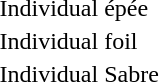<table>
<tr>
<td rowspan=2>Individual épée</td>
<td rowspan=2></td>
<td rowspan=2></td>
<td></td>
</tr>
<tr>
<td></td>
</tr>
<tr>
<td rowspan=2>Individual foil</td>
<td rowspan=2></td>
<td rowspan=2></td>
<td></td>
</tr>
<tr>
<td></td>
</tr>
<tr>
<td rowspan=2>Individual Sabre</td>
<td rowspan=2></td>
<td rowspan=2></td>
<td></td>
</tr>
<tr>
<td></td>
</tr>
</table>
